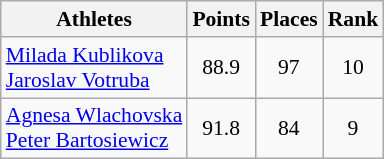<table class="wikitable" border="1" style="font-size:90%">
<tr>
<th>Athletes</th>
<th>Points</th>
<th>Places</th>
<th>Rank</th>
</tr>
<tr align=center>
<td align=left><a href='#'>Milada Kublikova</a><br><a href='#'>Jaroslav Votruba</a></td>
<td>88.9</td>
<td>97</td>
<td>10</td>
</tr>
<tr align=center>
<td align=left><a href='#'>Agnesa Wlachovska</a><br><a href='#'>Peter Bartosiewicz</a></td>
<td>91.8</td>
<td>84</td>
<td>9</td>
</tr>
</table>
